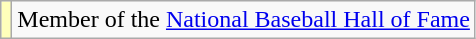<table class=wikitable>
<tr>
<th scope="row" style="text-align:center; background:#ffb;"></th>
<td>Member of the <a href='#'>National Baseball Hall of Fame</a><br></td>
</tr>
</table>
